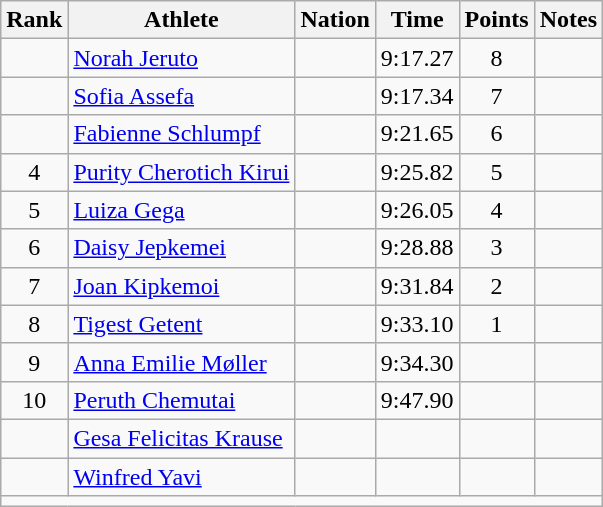<table class="wikitable sortable" style="text-align:center;">
<tr>
<th scope="col" style="width: 10px;">Rank</th>
<th scope="col">Athlete</th>
<th scope="col">Nation</th>
<th scope="col">Time</th>
<th scope="col">Points</th>
<th scope="col">Notes</th>
</tr>
<tr>
<td></td>
<td align=left><a href='#'>Norah Jeruto</a></td>
<td align=left></td>
<td>9:17.27</td>
<td>8</td>
<td></td>
</tr>
<tr>
<td></td>
<td align=left><a href='#'>Sofia Assefa</a></td>
<td align=left></td>
<td>9:17.34</td>
<td>7</td>
<td></td>
</tr>
<tr>
<td></td>
<td align=left><a href='#'>Fabienne Schlumpf</a></td>
<td align=left></td>
<td>9:21.65</td>
<td>6</td>
<td><strong></strong></td>
</tr>
<tr>
<td>4</td>
<td align=left><a href='#'>Purity Cherotich Kirui</a></td>
<td align=left></td>
<td>9:25.82</td>
<td>5</td>
<td></td>
</tr>
<tr>
<td>5</td>
<td align=left><a href='#'>Luiza Gega</a></td>
<td align=left></td>
<td>9:26.05</td>
<td>4</td>
<td><strong></strong></td>
</tr>
<tr>
<td>6</td>
<td align=left><a href='#'>Daisy Jepkemei</a></td>
<td align=left></td>
<td>9:28.88</td>
<td>3</td>
<td></td>
</tr>
<tr>
<td>7</td>
<td align=left><a href='#'>Joan Kipkemoi</a></td>
<td align=left></td>
<td>9:31.84</td>
<td>2</td>
<td></td>
</tr>
<tr>
<td>8</td>
<td align=left><a href='#'>Tigest Getent</a></td>
<td align=left></td>
<td>9:33.10</td>
<td>1</td>
<td></td>
</tr>
<tr>
<td>9</td>
<td align=left><a href='#'>Anna Emilie Møller</a></td>
<td align=left></td>
<td>9:34.30</td>
<td></td>
<td></td>
</tr>
<tr>
<td>10</td>
<td align=left><a href='#'>Peruth Chemutai</a></td>
<td align=left></td>
<td>9:47.90</td>
<td></td>
<td></td>
</tr>
<tr>
<td></td>
<td align="left"><a href='#'>Gesa Felicitas Krause</a></td>
<td align="left"></td>
<td></td>
<td></td>
<td></td>
</tr>
<tr>
<td></td>
<td align="left"><a href='#'>Winfred Yavi</a></td>
<td align="left"></td>
<td></td>
<td></td>
<td></td>
</tr>
<tr class="sortbottom">
<td colspan="6"></td>
</tr>
</table>
